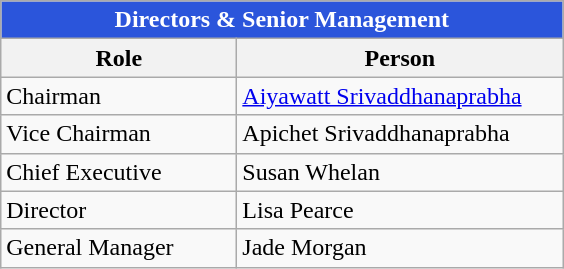<table class="wikitable" style="text-align:left;">
<tr>
<th colspan=2 style="color:white; background:#2B55DB;">Directors & Senior Management</th>
</tr>
<tr>
<th style="width:150px;">Role</th>
<th style="width:210px;">Person</th>
</tr>
<tr>
<td>Chairman</td>
<td> <a href='#'>Aiyawatt Srivaddhanaprabha</a></td>
</tr>
<tr>
<td>Vice Chairman</td>
<td> Apichet Srivaddhanaprabha</td>
</tr>
<tr>
<td>Chief Executive</td>
<td> Susan Whelan</td>
</tr>
<tr>
<td>Director</td>
<td> Lisa Pearce</td>
</tr>
<tr>
<td>General Manager</td>
<td> Jade Morgan</td>
</tr>
</table>
